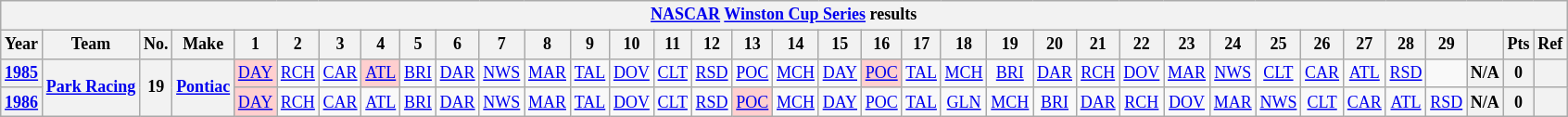<table class="wikitable" style="text-align:center; font-size:75%">
<tr>
<th colspan=45><a href='#'>NASCAR</a> <a href='#'>Winston Cup Series</a> results</th>
</tr>
<tr>
<th>Year</th>
<th>Team</th>
<th>No.</th>
<th>Make</th>
<th>1</th>
<th>2</th>
<th>3</th>
<th>4</th>
<th>5</th>
<th>6</th>
<th>7</th>
<th>8</th>
<th>9</th>
<th>10</th>
<th>11</th>
<th>12</th>
<th>13</th>
<th>14</th>
<th>15</th>
<th>16</th>
<th>17</th>
<th>18</th>
<th>19</th>
<th>20</th>
<th>21</th>
<th>22</th>
<th>23</th>
<th>24</th>
<th>25</th>
<th>26</th>
<th>27</th>
<th>28</th>
<th>29</th>
<th></th>
<th>Pts</th>
<th>Ref</th>
</tr>
<tr>
<th><a href='#'>1985</a></th>
<th rowspan=2><a href='#'>Park Racing</a></th>
<th rowspan=2>19</th>
<th rowspan=2><a href='#'>Pontiac</a></th>
<td style="background:#FFCFCF;"><a href='#'>DAY</a><br></td>
<td><a href='#'>RCH</a></td>
<td><a href='#'>CAR</a></td>
<td style="background:#FFCFCF;"><a href='#'>ATL</a><br></td>
<td><a href='#'>BRI</a></td>
<td><a href='#'>DAR</a></td>
<td><a href='#'>NWS</a></td>
<td><a href='#'>MAR</a></td>
<td><a href='#'>TAL</a></td>
<td><a href='#'>DOV</a></td>
<td><a href='#'>CLT</a></td>
<td><a href='#'>RSD</a></td>
<td><a href='#'>POC</a></td>
<td><a href='#'>MCH</a></td>
<td><a href='#'>DAY</a></td>
<td style="background:#FFCFCF;"><a href='#'>POC</a><br></td>
<td><a href='#'>TAL</a></td>
<td><a href='#'>MCH</a></td>
<td><a href='#'>BRI</a></td>
<td><a href='#'>DAR</a></td>
<td><a href='#'>RCH</a></td>
<td><a href='#'>DOV</a></td>
<td><a href='#'>MAR</a></td>
<td><a href='#'>NWS</a></td>
<td><a href='#'>CLT</a></td>
<td><a href='#'>CAR</a></td>
<td><a href='#'>ATL</a></td>
<td><a href='#'>RSD</a></td>
<td></td>
<th>N/A</th>
<th>0</th>
<th></th>
</tr>
<tr>
<th><a href='#'>1986</a></th>
<td style="background:#FFCFCF;"><a href='#'>DAY</a><br></td>
<td><a href='#'>RCH</a></td>
<td><a href='#'>CAR</a></td>
<td><a href='#'>ATL</a></td>
<td><a href='#'>BRI</a></td>
<td><a href='#'>DAR</a></td>
<td><a href='#'>NWS</a></td>
<td><a href='#'>MAR</a></td>
<td><a href='#'>TAL</a></td>
<td><a href='#'>DOV</a></td>
<td><a href='#'>CLT</a></td>
<td><a href='#'>RSD</a></td>
<td style="background:#FFCFCF;"><a href='#'>POC</a><br></td>
<td><a href='#'>MCH</a></td>
<td><a href='#'>DAY</a></td>
<td><a href='#'>POC</a></td>
<td><a href='#'>TAL</a></td>
<td><a href='#'>GLN</a></td>
<td><a href='#'>MCH</a></td>
<td><a href='#'>BRI</a></td>
<td><a href='#'>DAR</a></td>
<td><a href='#'>RCH</a></td>
<td><a href='#'>DOV</a></td>
<td><a href='#'>MAR</a></td>
<td><a href='#'>NWS</a></td>
<td><a href='#'>CLT</a></td>
<td><a href='#'>CAR</a></td>
<td><a href='#'>ATL</a></td>
<td><a href='#'>RSD</a></td>
<th>N/A</th>
<th>0</th>
<th></th>
</tr>
</table>
